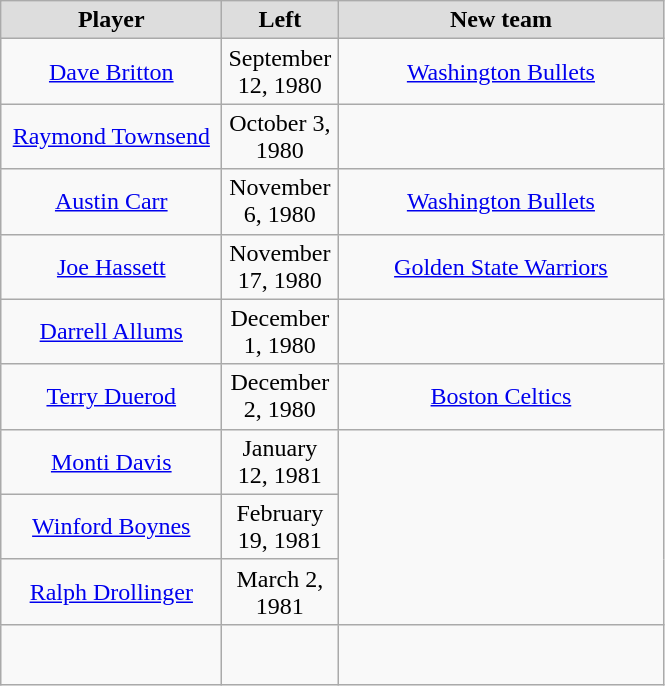<table class="wikitable" style="text-align: center">
<tr style="text-align:center; background:#ddd;">
<td style="width:140px"><strong>Player</strong></td>
<td style="width:70px"><strong>Left</strong></td>
<td style="width:210px"><strong>New team</strong></td>
</tr>
<tr>
<td><a href='#'>Dave Britton</a></td>
<td>September 12, 1980</td>
<td><a href='#'>Washington Bullets</a></td>
</tr>
<tr>
<td><a href='#'>Raymond Townsend</a></td>
<td>October 3, 1980</td>
</tr>
<tr>
<td><a href='#'>Austin Carr</a></td>
<td>November 6, 1980</td>
<td><a href='#'>Washington Bullets</a></td>
</tr>
<tr>
<td><a href='#'>Joe Hassett</a></td>
<td>November 17, 1980</td>
<td><a href='#'>Golden State Warriors</a></td>
</tr>
<tr>
<td><a href='#'>Darrell Allums</a></td>
<td>December 1, 1980</td>
<td></td>
</tr>
<tr>
<td><a href='#'>Terry Duerod</a></td>
<td>December 2, 1980</td>
<td><a href='#'>Boston Celtics</a></td>
</tr>
<tr>
<td><a href='#'>Monti Davis</a></td>
<td>January 12, 1981</td>
</tr>
<tr>
<td><a href='#'>Winford Boynes</a></td>
<td>February 19, 1981</td>
</tr>
<tr>
<td><a href='#'>Ralph Drollinger</a></td>
<td>March 2, 1981</td>
</tr>
<tr style="height:40px">
<td></td>
<td style="font-size: 80%"></td>
<td></td>
</tr>
</table>
